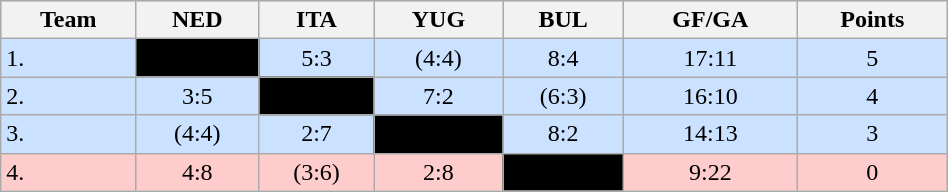<table class="wikitable" bgcolor="#EFEFFF" width="50%">
<tr bgcolor="#BCD2EE">
<th>Team</th>
<th>NED</th>
<th>ITA</th>
<th>YUG</th>
<th>BUL</th>
<th>GF/GA</th>
<th>Points</th>
</tr>
<tr bgcolor="#CAE1FF" align="center">
<td align="left">1. </td>
<td style="background:#000000;"></td>
<td>5:3</td>
<td>(4:4)</td>
<td>8:4</td>
<td>17:11</td>
<td>5</td>
</tr>
<tr bgcolor="#CAE1FF" align="center">
<td align="left">2. </td>
<td>3:5</td>
<td style="background:#000000;"></td>
<td>7:2</td>
<td>(6:3)</td>
<td>16:10</td>
<td>4</td>
</tr>
<tr bgcolor="#CAE1FF" align="center">
<td align="left">3. </td>
<td>(4:4)</td>
<td>2:7</td>
<td style="background:#000000;"></td>
<td>8:2</td>
<td>14:13</td>
<td>3</td>
</tr>
<tr bgcolor="#ffcccc" align="center">
<td align="left">4. </td>
<td>4:8</td>
<td>(3:6)</td>
<td>2:8</td>
<td style="background:#000000;"></td>
<td>9:22</td>
<td>0</td>
</tr>
</table>
